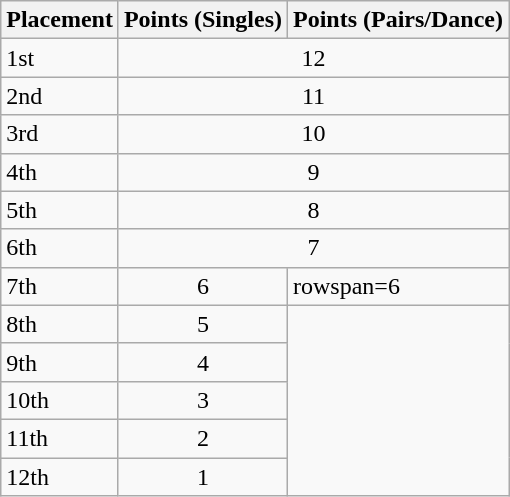<table class="wikitable">
<tr>
<th>Placement</th>
<th>Points (Singles)</th>
<th>Points (Pairs/Dance)</th>
</tr>
<tr>
<td>1st</td>
<td align="center" colspan=2>12</td>
</tr>
<tr>
<td>2nd</td>
<td align="center" colspan=2>11</td>
</tr>
<tr>
<td>3rd</td>
<td align="center" colspan=2>10</td>
</tr>
<tr>
<td>4th</td>
<td align="center" colspan=2>9</td>
</tr>
<tr>
<td>5th</td>
<td align="center" colspan=2>8</td>
</tr>
<tr>
<td>6th</td>
<td align="center" colspan=2>7</td>
</tr>
<tr>
<td>7th</td>
<td align="center">6</td>
<td>rowspan=6 </td>
</tr>
<tr>
<td>8th</td>
<td align="center">5</td>
</tr>
<tr>
<td>9th</td>
<td align="center">4</td>
</tr>
<tr>
<td>10th</td>
<td align="center">3</td>
</tr>
<tr>
<td>11th</td>
<td align="center">2</td>
</tr>
<tr>
<td>12th</td>
<td align="center">1</td>
</tr>
</table>
